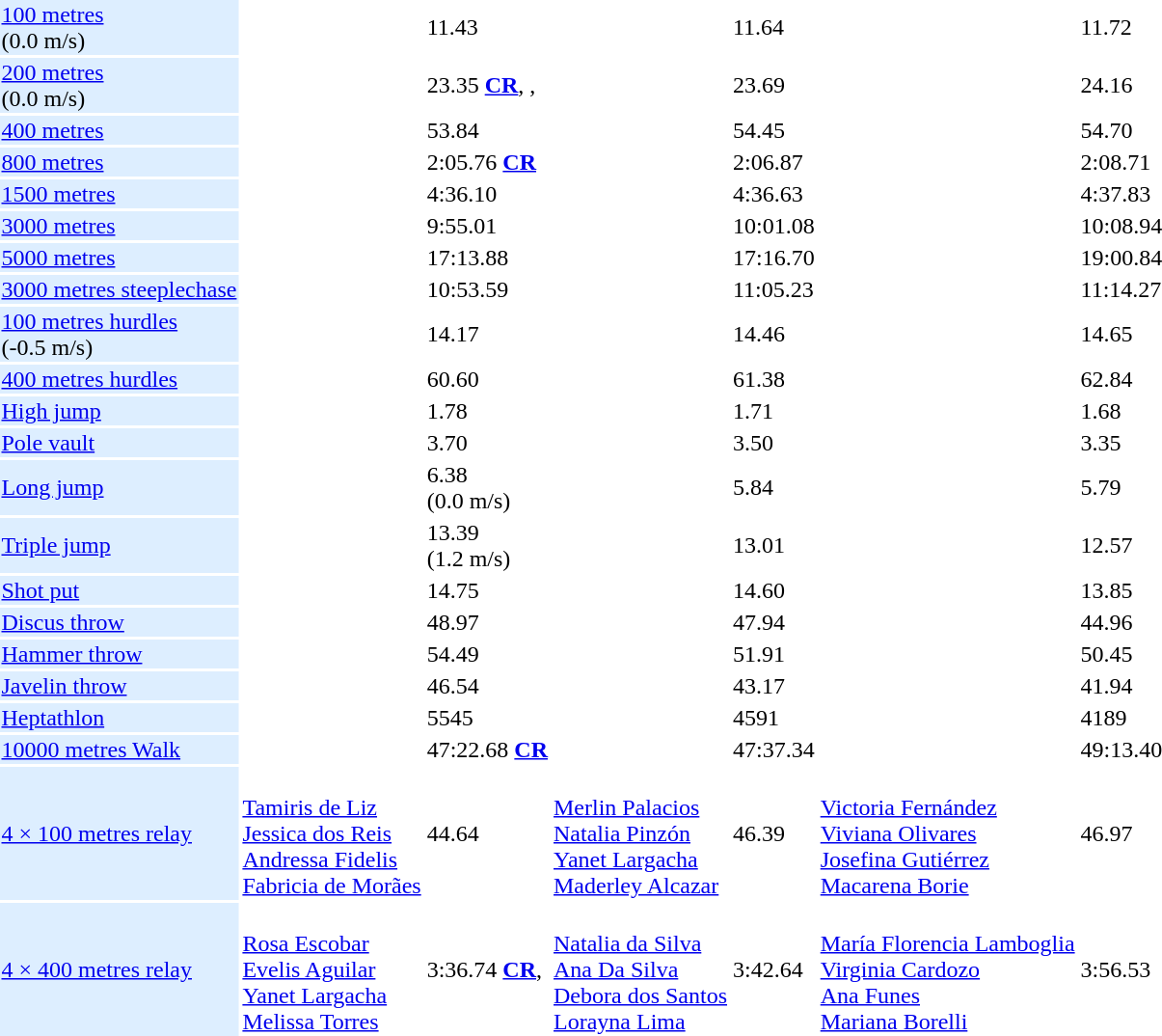<table>
<tr>
<td bgcolor = DDEEFF><a href='#'>100 metres</a> <br> (0.0 m/s)</td>
<td></td>
<td>11.43</td>
<td></td>
<td>11.64</td>
<td></td>
<td>11.72</td>
</tr>
<tr>
<td bgcolor = DDEEFF><a href='#'>200 metres</a> <br> (0.0 m/s)</td>
<td></td>
<td>23.35 <strong><a href='#'>CR</a></strong>, <strong></strong>, <strong></strong></td>
<td></td>
<td>23.69</td>
<td></td>
<td>24.16</td>
</tr>
<tr>
<td bgcolor = DDEEFF><a href='#'>400 metres</a></td>
<td></td>
<td>53.84</td>
<td></td>
<td>54.45</td>
<td></td>
<td>54.70</td>
</tr>
<tr>
<td bgcolor = DDEEFF><a href='#'>800 metres</a></td>
<td></td>
<td>2:05.76 <strong><a href='#'>CR</a></strong></td>
<td></td>
<td>2:06.87</td>
<td></td>
<td>2:08.71</td>
</tr>
<tr>
<td bgcolor = DDEEFF><a href='#'>1500 metres</a></td>
<td></td>
<td>4:36.10</td>
<td></td>
<td>4:36.63</td>
<td></td>
<td>4:37.83</td>
</tr>
<tr>
<td bgcolor = DDEEFF><a href='#'>3000 metres</a></td>
<td></td>
<td>9:55.01</td>
<td></td>
<td>10:01.08</td>
<td></td>
<td>10:08.94</td>
</tr>
<tr>
<td bgcolor = DDEEFF><a href='#'>5000 metres</a></td>
<td></td>
<td>17:13.88</td>
<td></td>
<td>17:16.70</td>
<td></td>
<td>19:00.84</td>
</tr>
<tr>
<td bgcolor = DDEEFF><a href='#'>3000 metres steeplechase</a></td>
<td></td>
<td>10:53.59</td>
<td></td>
<td>11:05.23</td>
<td></td>
<td>11:14.27</td>
</tr>
<tr>
<td bgcolor = DDEEFF><a href='#'>100 metres hurdles</a> <br> (-0.5 m/s)</td>
<td></td>
<td>14.17</td>
<td></td>
<td>14.46</td>
<td></td>
<td>14.65</td>
</tr>
<tr>
<td bgcolor = DDEEFF><a href='#'>400 metres hurdles</a></td>
<td></td>
<td>60.60</td>
<td></td>
<td>61.38</td>
<td></td>
<td>62.84</td>
</tr>
<tr>
<td bgcolor = DDEEFF><a href='#'>High jump</a></td>
<td></td>
<td>1.78</td>
<td></td>
<td>1.71</td>
<td></td>
<td>1.68</td>
</tr>
<tr>
<td bgcolor = DDEEFF><a href='#'>Pole vault</a></td>
<td></td>
<td>3.70</td>
<td></td>
<td>3.50</td>
<td></td>
<td>3.35</td>
</tr>
<tr>
<td bgcolor = DDEEFF><a href='#'>Long jump</a></td>
<td></td>
<td>6.38 <br> (0.0 m/s)</td>
<td></td>
<td>5.84</td>
<td></td>
<td>5.79</td>
</tr>
<tr>
<td bgcolor = DDEEFF><a href='#'>Triple jump</a></td>
<td></td>
<td>13.39 <br> (1.2 m/s)</td>
<td></td>
<td>13.01</td>
<td></td>
<td>12.57</td>
</tr>
<tr>
<td bgcolor = DDEEFF><a href='#'>Shot put</a></td>
<td></td>
<td>14.75</td>
<td></td>
<td>14.60</td>
<td></td>
<td>13.85</td>
</tr>
<tr>
<td bgcolor = DDEEFF><a href='#'>Discus throw</a></td>
<td></td>
<td>48.97</td>
<td></td>
<td>47.94</td>
<td></td>
<td>44.96</td>
</tr>
<tr>
<td bgcolor = DDEEFF><a href='#'>Hammer throw</a></td>
<td></td>
<td>54.49</td>
<td></td>
<td>51.91</td>
<td></td>
<td>50.45</td>
</tr>
<tr>
<td bgcolor = DDEEFF><a href='#'>Javelin throw</a></td>
<td></td>
<td>46.54</td>
<td></td>
<td>43.17</td>
<td></td>
<td>41.94</td>
</tr>
<tr>
<td bgcolor = DDEEFF><a href='#'>Heptathlon</a></td>
<td></td>
<td>5545</td>
<td></td>
<td>4591</td>
<td></td>
<td>4189</td>
</tr>
<tr>
<td bgcolor = DDEEFF><a href='#'>10000 metres Walk</a></td>
<td></td>
<td>47:22.68 <strong><a href='#'>CR</a></strong></td>
<td></td>
<td>47:37.34</td>
<td></td>
<td>49:13.40</td>
</tr>
<tr>
<td bgcolor = DDEEFF><a href='#'>4 × 100 metres relay</a></td>
<td> <br> <a href='#'>Tamiris de Liz</a> <br> <a href='#'>Jessica dos Reis</a> <br> <a href='#'>Andressa Fidelis</a> <br> <a href='#'>Fabricia de Morães</a></td>
<td>44.64</td>
<td> <br> <a href='#'>Merlin Palacios</a> <br> <a href='#'>Natalia Pinzón</a> <br> <a href='#'>Yanet Largacha</a> <br> <a href='#'>Maderley Alcazar</a></td>
<td>46.39</td>
<td> <br> <a href='#'>Victoria Fernández</a> <br> <a href='#'>Viviana Olivares</a> <br> <a href='#'>Josefina Gutiérrez</a> <br> <a href='#'>Macarena Borie</a></td>
<td>46.97</td>
</tr>
<tr>
<td bgcolor = DDEEFF><a href='#'>4 × 400 metres relay</a></td>
<td> <br> <a href='#'>Rosa Escobar</a> <br> <a href='#'>Evelis Aguilar</a> <br> <a href='#'>Yanet Largacha</a> <br> <a href='#'>Melissa Torres</a></td>
<td>3:36.74 <strong><a href='#'>CR</a></strong>, <strong></strong></td>
<td> <br> <a href='#'>Natalia da Silva</a> <br> <a href='#'>Ana Da Silva</a> <br> <a href='#'>Debora dos Santos</a> <br> <a href='#'>Lorayna Lima</a></td>
<td>3:42.64</td>
<td> <br> <a href='#'>María Florencia Lamboglia</a> <br> <a href='#'>Virginia Cardozo</a> <br> <a href='#'>Ana Funes</a> <br> <a href='#'>Mariana Borelli</a></td>
<td>3:56.53</td>
</tr>
</table>
